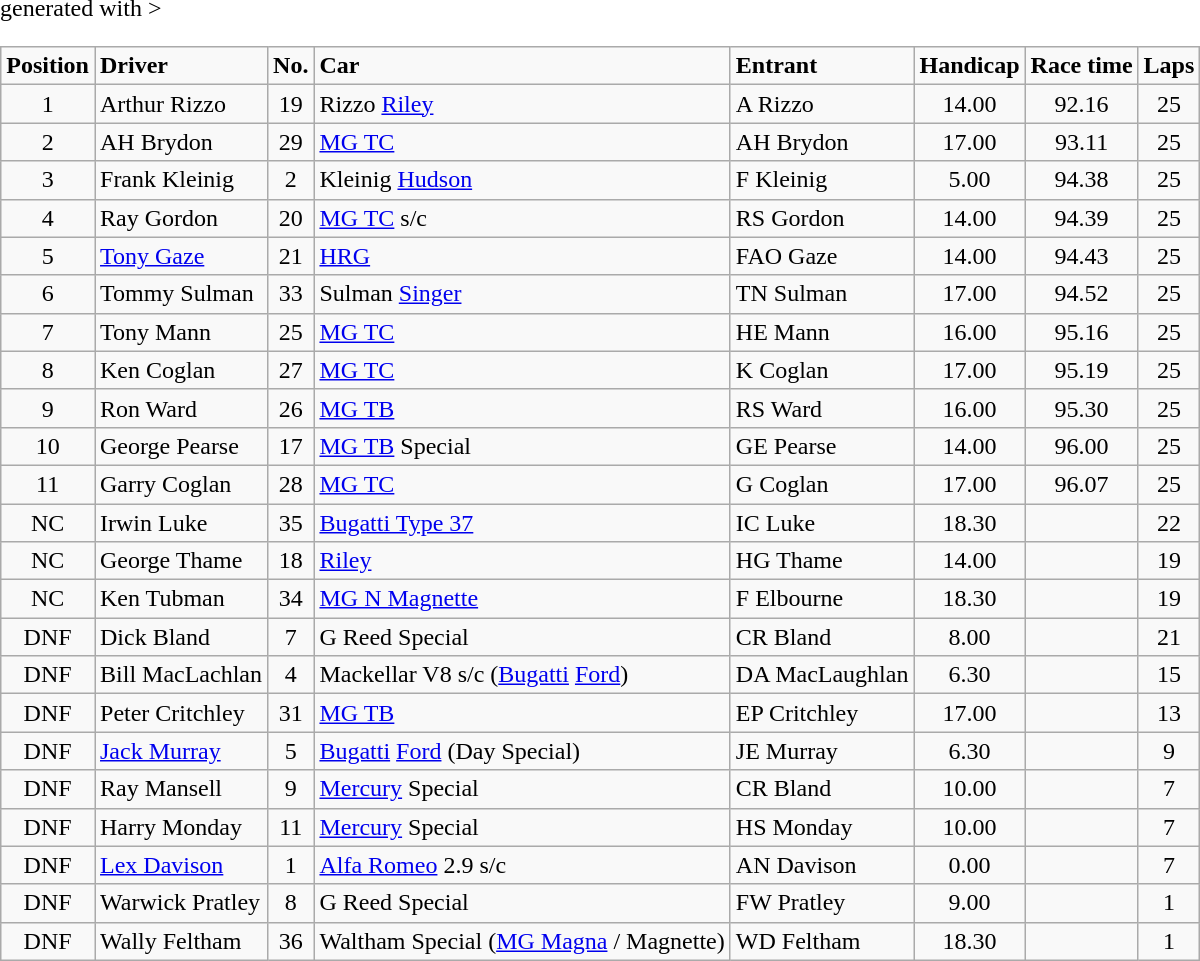<table class="wikitable" <hiddentext>generated with >
<tr style="font-weight:bold">
<td height="14" align="center">Position</td>
<td>Driver</td>
<td>No.</td>
<td>Car</td>
<td>Entrant</td>
<td align="center">Handicap</td>
<td align="center">Race time</td>
<td align="center">Laps</td>
</tr>
<tr>
<td height="14" align="center">1</td>
<td>Arthur Rizzo</td>
<td align="center">19</td>
<td>Rizzo <a href='#'>Riley</a></td>
<td>A Rizzo</td>
<td align="center">14.00</td>
<td align="center">92.16</td>
<td align="center">25</td>
</tr>
<tr>
<td height="14" align="center">2</td>
<td>AH Brydon</td>
<td align="center">29</td>
<td><a href='#'>MG TC</a></td>
<td>AH Brydon</td>
<td align="center">17.00</td>
<td align="center">93.11</td>
<td align="center">25</td>
</tr>
<tr>
<td height="14" align="center">3</td>
<td>Frank Kleinig</td>
<td align="center">2</td>
<td>Kleinig <a href='#'>Hudson</a></td>
<td>F Kleinig</td>
<td align="center">5.00</td>
<td align="center">94.38</td>
<td align="center">25</td>
</tr>
<tr>
<td height="14" align="center">4</td>
<td>Ray Gordon</td>
<td align="center">20</td>
<td><a href='#'>MG TC</a> s/c</td>
<td>RS Gordon</td>
<td align="center">14.00</td>
<td align="center">94.39</td>
<td align="center">25</td>
</tr>
<tr>
<td height="14" align="center">5</td>
<td><a href='#'>Tony Gaze</a></td>
<td align="center">21</td>
<td><a href='#'>HRG</a></td>
<td>FAO Gaze</td>
<td align="center">14.00</td>
<td align="center">94.43</td>
<td align="center">25</td>
</tr>
<tr>
<td height="14" align="center">6</td>
<td>Tommy Sulman</td>
<td align="center">33</td>
<td>Sulman <a href='#'>Singer</a></td>
<td>TN Sulman</td>
<td align="center">17.00</td>
<td align="center">94.52</td>
<td align="center">25</td>
</tr>
<tr>
<td height="14" align="center">7</td>
<td>Tony Mann</td>
<td align="center">25</td>
<td><a href='#'>MG TC</a></td>
<td>HE Mann</td>
<td align="center">16.00</td>
<td align="center">95.16</td>
<td align="center">25</td>
</tr>
<tr>
<td height="14" align="center">8</td>
<td>Ken Coglan</td>
<td align="center">27</td>
<td><a href='#'>MG TC</a></td>
<td>K Coglan</td>
<td align="center">17.00</td>
<td align="center">95.19</td>
<td align="center">25</td>
</tr>
<tr>
<td height="14" align="center">9</td>
<td>Ron Ward</td>
<td align="center">26</td>
<td><a href='#'>MG TB</a></td>
<td>RS Ward</td>
<td align="center">16.00</td>
<td align="center">95.30</td>
<td align="center">25</td>
</tr>
<tr>
<td height="14" align="center">10</td>
<td>George Pearse</td>
<td align="center">17</td>
<td><a href='#'>MG TB</a> Special</td>
<td>GE Pearse</td>
<td align="center">14.00</td>
<td align="center">96.00</td>
<td align="center">25</td>
</tr>
<tr>
<td height="14" align="center">11</td>
<td>Garry Coglan</td>
<td align="center">28</td>
<td><a href='#'>MG TC</a></td>
<td>G Coglan</td>
<td align="center">17.00</td>
<td align="center">96.07</td>
<td align="center">25</td>
</tr>
<tr>
<td height="14" align="center">NC</td>
<td>Irwin Luke</td>
<td align="center">35</td>
<td><a href='#'>Bugatti Type 37</a></td>
<td>IC Luke</td>
<td align="center">18.30</td>
<td align="center"></td>
<td align="center">22</td>
</tr>
<tr>
<td height="14" align="center">NC</td>
<td>George Thame</td>
<td align="center">18</td>
<td><a href='#'>Riley</a></td>
<td>HG Thame</td>
<td align="center">14.00</td>
<td align="center"></td>
<td align="center">19</td>
</tr>
<tr>
<td height="14" align="center">NC</td>
<td>Ken Tubman</td>
<td align="center">34</td>
<td><a href='#'>MG N Magnette</a></td>
<td>F Elbourne</td>
<td align="center">18.30</td>
<td align="center"></td>
<td align="center">19</td>
</tr>
<tr>
<td height="14" align="center">DNF</td>
<td>Dick Bland</td>
<td align="center">7</td>
<td>G Reed Special</td>
<td>CR Bland</td>
<td align="center">8.00</td>
<td align="center"></td>
<td align="center">21</td>
</tr>
<tr>
<td height="14" align="center">DNF</td>
<td>Bill MacLachlan</td>
<td align="center">4</td>
<td>Mackellar V8 s/c (<a href='#'>Bugatti</a> <a href='#'>Ford</a>)</td>
<td>DA MacLaughlan</td>
<td align="center">6.30</td>
<td align="center"></td>
<td align="center">15</td>
</tr>
<tr>
<td height="14" align="center">DNF</td>
<td>Peter Critchley</td>
<td align="center">31</td>
<td><a href='#'>MG TB</a></td>
<td>EP Critchley</td>
<td align="center">17.00</td>
<td align="center"></td>
<td align="center">13</td>
</tr>
<tr>
<td height="14" align="center">DNF</td>
<td><a href='#'>Jack Murray</a></td>
<td align="center">5</td>
<td><a href='#'>Bugatti</a> <a href='#'>Ford</a> (Day Special)</td>
<td>JE Murray</td>
<td align="center">6.30</td>
<td align="center"></td>
<td align="center">9</td>
</tr>
<tr>
<td height="14" align="center">DNF</td>
<td>Ray Mansell</td>
<td align="center">9</td>
<td><a href='#'>Mercury</a> Special</td>
<td>CR Bland</td>
<td align="center">10.00</td>
<td align="center"></td>
<td align="center">7</td>
</tr>
<tr>
<td height="14" align="center">DNF</td>
<td>Harry Monday</td>
<td align="center">11</td>
<td><a href='#'>Mercury</a> Special</td>
<td>HS Monday</td>
<td align="center">10.00</td>
<td align="center"></td>
<td align="center">7</td>
</tr>
<tr>
<td height="14" align="center">DNF</td>
<td><a href='#'>Lex Davison</a></td>
<td align="center">1</td>
<td><a href='#'>Alfa Romeo</a> 2.9 s/c</td>
<td>AN Davison</td>
<td align="center">0.00</td>
<td align="center"></td>
<td align="center">7</td>
</tr>
<tr>
<td height="14" align="center">DNF</td>
<td>Warwick Pratley</td>
<td align="center">8</td>
<td>G Reed Special</td>
<td>FW Pratley</td>
<td align="center">9.00</td>
<td align="center"></td>
<td align="center">1</td>
</tr>
<tr>
<td height="14" align="center">DNF</td>
<td>Wally Feltham</td>
<td align="center">36</td>
<td>Waltham Special (<a href='#'>MG Magna</a> / Magnette)</td>
<td>WD Feltham</td>
<td align="center">18.30</td>
<td align="center"></td>
<td align="center">1</td>
</tr>
</table>
